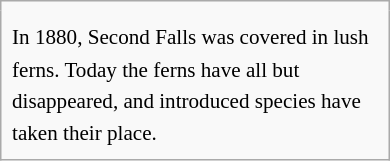<table class="wikitable floatright" style="margin-right: 0em; margin-left: 1em" width="260px">
<tr>
<td style="border: 0;"></td>
<td style="border: 0;"></td>
</tr>
<tr>
<td colspan="2" style="border: 0; font-size: 88%; line-height: 1.5em; padding: 0.5em;">In 1880, Second Falls was covered in lush ferns. Today the ferns have all but disappeared, and introduced species have taken their place.</td>
</tr>
</table>
